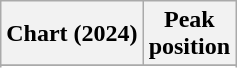<table class="wikitable sortable plainrowheaders" style="text-align:center">
<tr>
<th scope="col">Chart (2024)</th>
<th scope="col">Peak<br> position</th>
</tr>
<tr>
</tr>
<tr>
</tr>
</table>
